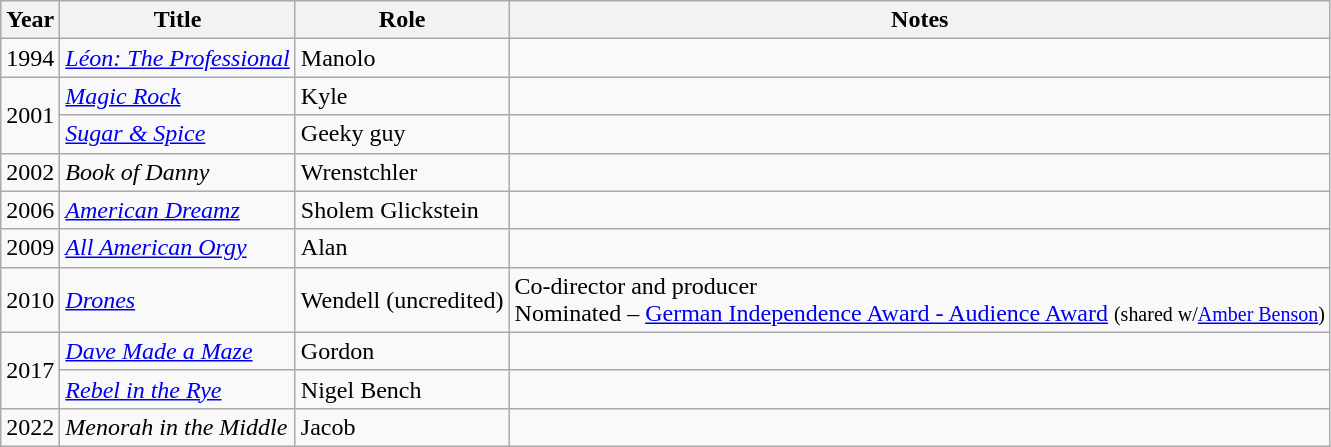<table class="wikitable sortable">
<tr>
<th>Year</th>
<th>Title</th>
<th>Role</th>
<th>Notes</th>
</tr>
<tr>
<td>1994</td>
<td><em><a href='#'>Léon: The Professional</a></em></td>
<td>Manolo</td>
<td></td>
</tr>
<tr>
<td rowspan="2">2001</td>
<td><em><a href='#'>Magic Rock</a></em></td>
<td>Kyle</td>
<td></td>
</tr>
<tr>
<td><em><a href='#'>Sugar & Spice</a></em></td>
<td>Geeky guy</td>
<td></td>
</tr>
<tr>
<td>2002</td>
<td><em>Book of Danny</em></td>
<td>Wrenstchler</td>
<td></td>
</tr>
<tr>
<td>2006</td>
<td><em><a href='#'>American Dreamz</a></em></td>
<td>Sholem Glickstein</td>
<td></td>
</tr>
<tr>
<td>2009</td>
<td><em><a href='#'>All American Orgy</a></em></td>
<td>Alan</td>
<td></td>
</tr>
<tr>
<td>2010</td>
<td><em><a href='#'>Drones</a></em></td>
<td>Wendell (uncredited)</td>
<td>Co-director and producer<br>Nominated – <a href='#'>German Independence Award - Audience Award</a> <small>(shared w/<a href='#'>Amber Benson</a>)</small></td>
</tr>
<tr>
<td rowspan="2">2017</td>
<td><em><a href='#'>Dave Made a Maze</a></em></td>
<td>Gordon</td>
<td></td>
</tr>
<tr>
<td><em><a href='#'>Rebel in the Rye</a></em></td>
<td>Nigel Bench</td>
<td></td>
</tr>
<tr>
<td>2022</td>
<td><em>Menorah in the Middle</em></td>
<td>Jacob</td>
<td></td>
</tr>
</table>
